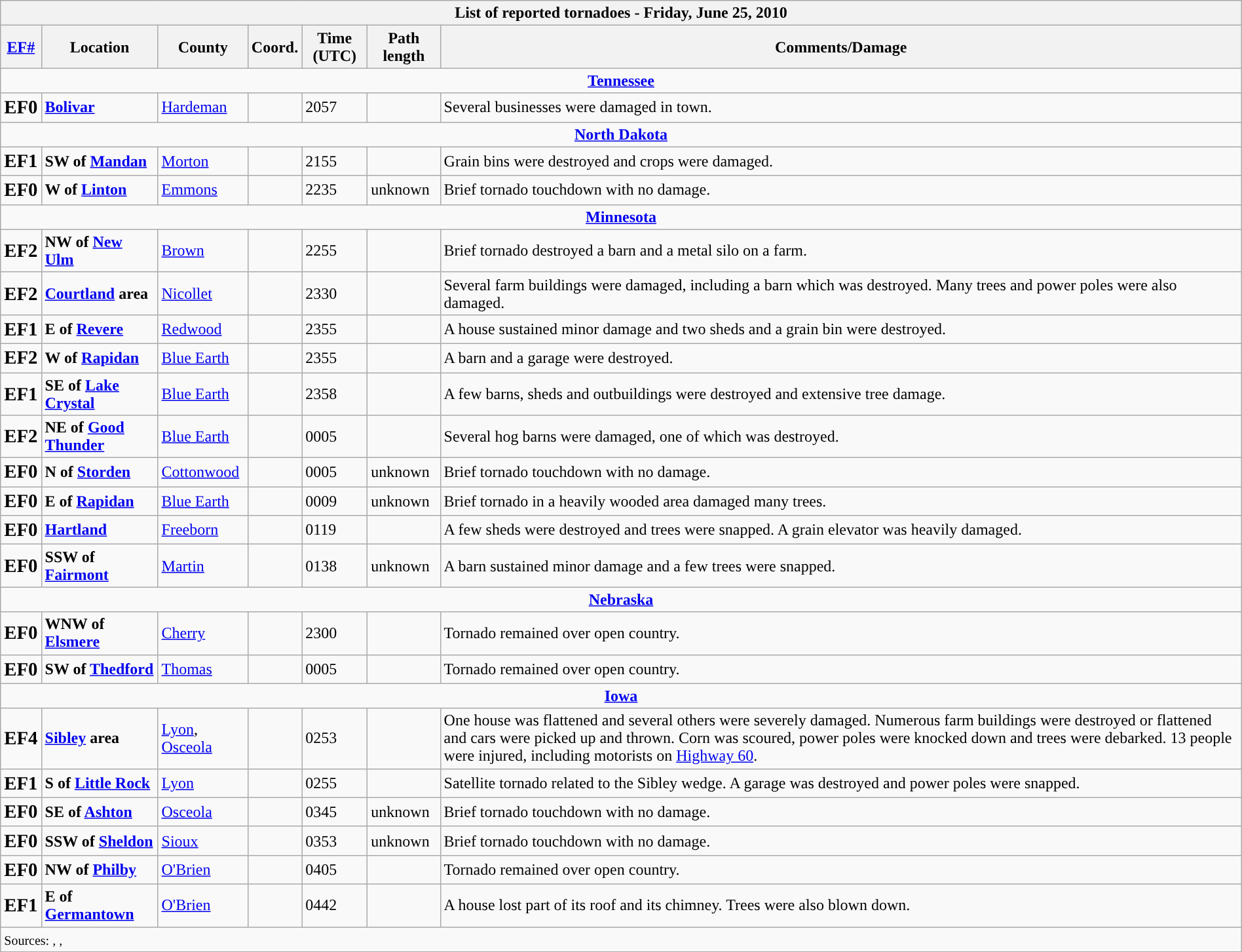<table class="wikitable collapsible" width="100%">
<tr>
<th colspan="7">List of reported tornadoes - Friday, June 25, 2010</th>
</tr>
<tr>
<th><a href='#'>EF#</a></th>
<th>Location</th>
<th>County</th>
<th>Coord.</th>
<th>Time (UTC)</th>
<th>Path length</th>
<th>Comments/Damage</th>
</tr>
<tr>
<td colspan="7" align=center><strong><a href='#'>Tennessee</a></strong></td>
</tr>
<tr>
<td><big><strong>EF0</strong></big></td>
<td><strong><a href='#'>Bolivar</a></strong></td>
<td><a href='#'>Hardeman</a></td>
<td></td>
<td>2057</td>
<td></td>
<td>Several businesses were damaged in town.</td>
</tr>
<tr>
<td colspan="7" align=center><strong><a href='#'>North Dakota</a></strong></td>
</tr>
<tr>
<td><big><strong>EF1</strong></big></td>
<td><strong>SW of <a href='#'>Mandan</a></strong></td>
<td><a href='#'>Morton</a></td>
<td></td>
<td>2155</td>
<td></td>
<td>Grain bins were destroyed and crops were damaged.</td>
</tr>
<tr>
<td><big><strong>EF0</strong></big></td>
<td><strong>W of <a href='#'>Linton</a></strong></td>
<td><a href='#'>Emmons</a></td>
<td></td>
<td>2235</td>
<td>unknown</td>
<td>Brief tornado touchdown with no damage.</td>
</tr>
<tr>
<td colspan="7" align=center><strong><a href='#'>Minnesota</a></strong></td>
</tr>
<tr>
<td><big><strong>EF2</strong></big></td>
<td><strong>NW of <a href='#'>New Ulm</a></strong></td>
<td><a href='#'>Brown</a></td>
<td></td>
<td>2255</td>
<td></td>
<td>Brief tornado destroyed a barn and a metal silo on a farm.</td>
</tr>
<tr>
<td><big><strong>EF2</strong></big></td>
<td><strong><a href='#'>Courtland</a> area</strong></td>
<td><a href='#'>Nicollet</a></td>
<td></td>
<td>2330</td>
<td></td>
<td>Several farm buildings were damaged, including a barn which was destroyed. Many trees and power poles were also damaged.</td>
</tr>
<tr>
<td><big><strong>EF1</strong></big></td>
<td><strong>E of <a href='#'>Revere</a></strong></td>
<td><a href='#'>Redwood</a></td>
<td></td>
<td>2355</td>
<td></td>
<td>A house sustained minor damage and two sheds and a grain bin were destroyed.</td>
</tr>
<tr>
<td><big><strong>EF2</strong></big></td>
<td><strong>W of <a href='#'>Rapidan</a></strong></td>
<td><a href='#'>Blue Earth</a></td>
<td></td>
<td>2355</td>
<td></td>
<td>A barn and a garage were destroyed.</td>
</tr>
<tr>
<td><big><strong>EF1</strong></big></td>
<td><strong>SE of <a href='#'>Lake Crystal</a></strong></td>
<td><a href='#'>Blue Earth</a></td>
<td></td>
<td>2358</td>
<td></td>
<td>A few barns, sheds and outbuildings were destroyed and extensive tree damage.</td>
</tr>
<tr>
<td><big><strong>EF2</strong></big></td>
<td><strong>NE of <a href='#'>Good Thunder</a></strong></td>
<td><a href='#'>Blue Earth</a></td>
<td></td>
<td>0005</td>
<td></td>
<td>Several hog barns were damaged, one of which was destroyed.</td>
</tr>
<tr>
<td><big><strong>EF0</strong></big></td>
<td><strong>N of <a href='#'>Storden</a></strong></td>
<td><a href='#'>Cottonwood</a></td>
<td></td>
<td>0005</td>
<td>unknown</td>
<td>Brief tornado touchdown with no damage.</td>
</tr>
<tr>
<td><big><strong>EF0</strong></big></td>
<td><strong>E of <a href='#'>Rapidan</a></strong></td>
<td><a href='#'>Blue Earth</a></td>
<td></td>
<td>0009</td>
<td>unknown</td>
<td>Brief tornado in a heavily wooded area damaged many trees.</td>
</tr>
<tr>
<td><big><strong>EF0</strong></big></td>
<td><strong><a href='#'>Hartland</a></strong></td>
<td><a href='#'>Freeborn</a></td>
<td></td>
<td>0119</td>
<td></td>
<td>A few sheds were destroyed and trees were snapped. A grain elevator was heavily damaged.</td>
</tr>
<tr>
<td><big><strong>EF0</strong></big></td>
<td><strong>SSW of <a href='#'>Fairmont</a></strong></td>
<td><a href='#'>Martin</a></td>
<td></td>
<td>0138</td>
<td>unknown</td>
<td>A barn sustained minor damage and a few trees were snapped.</td>
</tr>
<tr>
<td colspan="7" align=center><strong><a href='#'>Nebraska</a></strong></td>
</tr>
<tr>
<td><big><strong>EF0</strong></big></td>
<td><strong>WNW of <a href='#'>Elsmere</a></strong></td>
<td><a href='#'>Cherry</a></td>
<td></td>
<td>2300</td>
<td></td>
<td>Tornado remained over open country.</td>
</tr>
<tr>
<td><big><strong>EF0</strong></big></td>
<td><strong>SW of <a href='#'>Thedford</a></strong></td>
<td><a href='#'>Thomas</a></td>
<td></td>
<td>0005</td>
<td></td>
<td>Tornado remained over open country.</td>
</tr>
<tr>
<td colspan="7" align=center><strong><a href='#'>Iowa</a></strong></td>
</tr>
<tr>
<td><big><strong>EF4</strong></big></td>
<td><strong><a href='#'>Sibley</a> area</strong></td>
<td><a href='#'>Lyon</a>, <a href='#'>Osceola</a></td>
<td></td>
<td>0253</td>
<td></td>
<td>One house was flattened and several others were severely damaged. Numerous farm buildings were destroyed or flattened and cars were picked up and thrown. Corn was scoured, power poles were knocked down and trees were debarked. 13 people were injured, including motorists on <a href='#'>Highway 60</a>.</td>
</tr>
<tr>
<td><big><strong>EF1</strong></big></td>
<td><strong>S of <a href='#'>Little Rock</a></strong></td>
<td><a href='#'>Lyon</a></td>
<td></td>
<td>0255</td>
<td></td>
<td>Satellite tornado related to the Sibley wedge. A garage was destroyed and power poles were snapped.</td>
</tr>
<tr>
<td><big><strong>EF0</strong></big></td>
<td><strong>SE of <a href='#'>Ashton</a></strong></td>
<td><a href='#'>Osceola</a></td>
<td></td>
<td>0345</td>
<td>unknown</td>
<td>Brief tornado touchdown with no damage.</td>
</tr>
<tr>
<td><big><strong>EF0</strong></big></td>
<td><strong>SSW of <a href='#'>Sheldon</a></strong></td>
<td><a href='#'>Sioux</a></td>
<td></td>
<td>0353</td>
<td>unknown</td>
<td>Brief tornado touchdown with no damage.</td>
</tr>
<tr>
<td><big><strong>EF0</strong></big></td>
<td><strong>NW of <a href='#'>Philby</a></strong></td>
<td><a href='#'>O'Brien</a></td>
<td></td>
<td>0405</td>
<td></td>
<td>Tornado remained over open country.</td>
</tr>
<tr>
<td><big><strong>EF1</strong></big></td>
<td><strong>E of <a href='#'>Germantown</a></strong></td>
<td><a href='#'>O'Brien</a></td>
<td></td>
<td>0442</td>
<td></td>
<td>A house lost part of its roof and its chimney. Trees were also blown down.</td>
</tr>
<tr>
<td colspan="7"><small>Sources: , , </small></td>
</tr>
</table>
